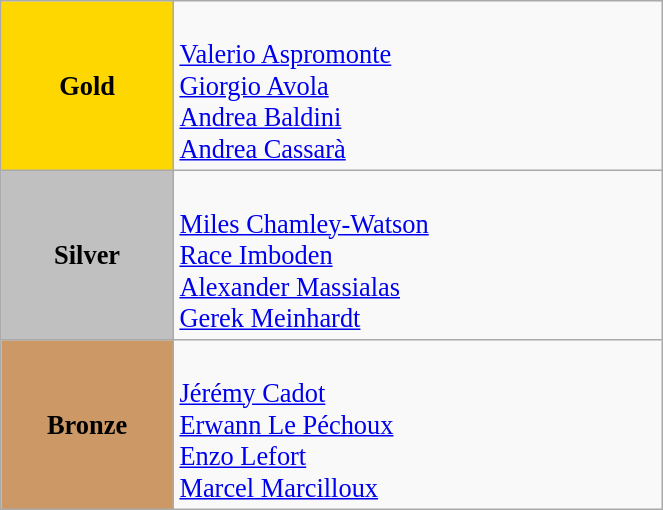<table class="wikitable" style=" text-align:center; font-size:110%;" width="35%">
<tr>
<td bgcolor="gold"><strong>Gold</strong></td>
<td align=left><br><a href='#'>Valerio Aspromonte</a><br><a href='#'>Giorgio Avola</a><br><a href='#'>Andrea Baldini</a><br><a href='#'>Andrea Cassarà</a></td>
</tr>
<tr>
<td bgcolor="silver"><strong>Silver</strong></td>
<td align=left><br><a href='#'>Miles Chamley-Watson</a><br><a href='#'>Race Imboden</a><br><a href='#'>Alexander Massialas</a><br><a href='#'>Gerek Meinhardt</a></td>
</tr>
<tr>
<td bgcolor="#cc9966"><strong>Bronze</strong></td>
<td align=left><br><a href='#'>Jérémy Cadot</a><br><a href='#'>Erwann Le Péchoux</a><br><a href='#'>Enzo Lefort</a><br><a href='#'>Marcel Marcilloux</a></td>
</tr>
</table>
